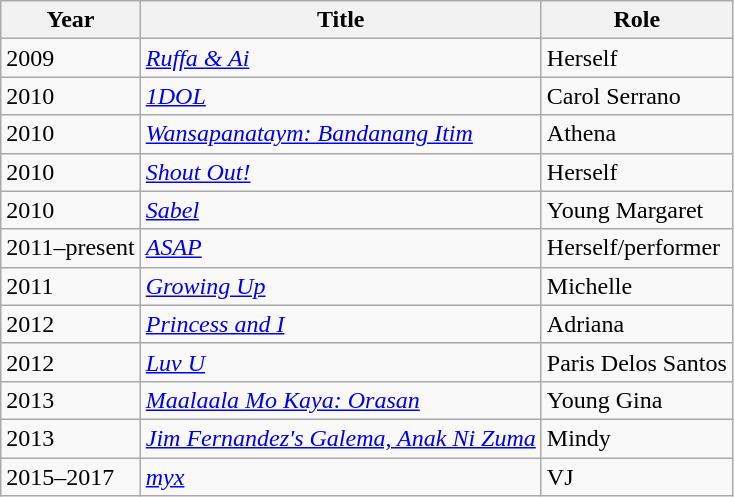<table class="wikitable sortable">
<tr>
<th>Year</th>
<th>Title</th>
<th>Role</th>
</tr>
<tr>
<td>2009</td>
<td><em><a href='#'>Ruffa & Ai</a></em></td>
<td>Herself</td>
</tr>
<tr>
<td>2010</td>
<td><em><a href='#'>1DOL</a></em></td>
<td>Carol Serrano</td>
</tr>
<tr>
<td>2010</td>
<td><em><a href='#'>Wansapanataym: Bandanang Itim</a></em></td>
<td>Athena</td>
</tr>
<tr>
<td>2010</td>
<td><em><a href='#'>Shout Out!</a></em></td>
<td>Herself</td>
</tr>
<tr>
<td>2010</td>
<td><em><a href='#'>Sabel</a></em></td>
<td>Young Margaret</td>
</tr>
<tr>
<td>2011–present</td>
<td><em><a href='#'>ASAP</a></em></td>
<td>Herself/performer</td>
</tr>
<tr>
<td>2011</td>
<td><em><a href='#'>Growing Up</a></em></td>
<td>Michelle</td>
</tr>
<tr>
<td>2012</td>
<td><em><a href='#'>Princess and I</a></em></td>
<td>Adriana</td>
</tr>
<tr>
<td>2012</td>
<td><em><a href='#'>Luv U</a></em></td>
<td>Paris Delos Santos</td>
</tr>
<tr>
<td>2013</td>
<td><em><a href='#'>Maalaala Mo Kaya: Orasan</a></em></td>
<td>Young Gina</td>
</tr>
<tr>
<td>2013</td>
<td><em><a href='#'>Jim Fernandez's Galema, Anak Ni Zuma</a></em></td>
<td>Mindy</td>
</tr>
<tr>
<td>2015–2017</td>
<td><em><a href='#'>myx</a></em></td>
<td>VJ</td>
</tr>
</table>
